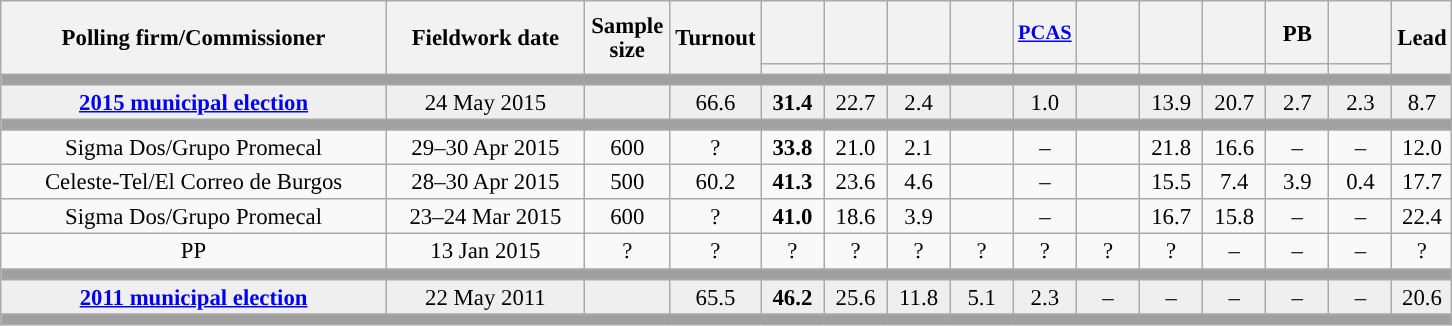<table class="wikitable collapsible collapsed" style="text-align:center; font-size:95%; line-height:16px;">
<tr style="height:42px;">
<th style="width:250px;" rowspan="2">Polling firm/Commissioner</th>
<th style="width:125px;" rowspan="2">Fieldwork date</th>
<th style="width:50px;" rowspan="2">Sample size</th>
<th style="width:45px;" rowspan="2">Turnout</th>
<th style="width:35px;"></th>
<th style="width:35px;"></th>
<th style="width:35px;"></th>
<th style="width:35px;"></th>
<th style="width:35px; font-size:90%;"><a href='#'>PCAS</a></th>
<th style="width:35px;"></th>
<th style="width:35px;"></th>
<th style="width:35px;"></th>
<th style="width:35px;">PB</th>
<th style="width:35px;"></th>
<th style="width:30px;" rowspan="2">Lead</th>
</tr>
<tr>
<th style="color:inherit;background:"></th>
<th style="color:inherit;background:"></th>
<th style="color:inherit;background:"></th>
<th style="color:inherit;background:"></th>
<th style="color:inherit;background:"></th>
<th style="color:inherit;background:"></th>
<th style="color:inherit;background:"></th>
<th style="color:inherit;background:"></th>
<th style="color:inherit;background:"></th>
<th style="color:inherit;background:"></th>
</tr>
<tr>
<td colspan="15" style="background:#A0A0A0"></td>
</tr>
<tr style="background:#EFEFEF;">
<td><strong><a href='#'>2015 municipal election</a></strong></td>
<td>24 May 2015</td>
<td></td>
<td>66.6</td>
<td><strong>31.4</strong><br></td>
<td>22.7<br></td>
<td>2.4<br></td>
<td></td>
<td>1.0<br></td>
<td></td>
<td>13.9<br></td>
<td>20.7<br></td>
<td>2.7<br></td>
<td>2.3<br></td>
<td style="background:">8.7</td>
</tr>
<tr>
<td colspan="15" style="background:#A0A0A0"></td>
</tr>
<tr>
<td>Sigma Dos/Grupo Promecal</td>
<td>29–30 Apr 2015</td>
<td>600</td>
<td>?</td>
<td><strong>33.8</strong><br></td>
<td>21.0<br></td>
<td>2.1<br></td>
<td></td>
<td>–</td>
<td></td>
<td>21.8<br></td>
<td>16.6<br></td>
<td>–</td>
<td>–</td>
<td style="background:">12.0</td>
</tr>
<tr>
<td>Celeste-Tel/El Correo de Burgos</td>
<td>28–30 Apr 2015</td>
<td>500</td>
<td>60.2</td>
<td><strong>41.3</strong><br></td>
<td>23.6<br></td>
<td>4.6<br></td>
<td></td>
<td>–</td>
<td></td>
<td>15.5<br></td>
<td>7.4<br></td>
<td>3.9<br></td>
<td>0.4<br></td>
<td style="background:">17.7</td>
</tr>
<tr>
<td>Sigma Dos/Grupo Promecal</td>
<td>23–24 Mar 2015</td>
<td>600</td>
<td>?</td>
<td><strong>41.0</strong><br></td>
<td>18.6<br></td>
<td>3.9<br></td>
<td></td>
<td>–</td>
<td></td>
<td>16.7<br></td>
<td>15.8<br></td>
<td>–</td>
<td>–</td>
<td style="background:">22.4</td>
</tr>
<tr>
<td>PP</td>
<td>13 Jan 2015</td>
<td>?</td>
<td>?</td>
<td>?<br></td>
<td>?<br></td>
<td>?<br></td>
<td>?<br></td>
<td>?<br></td>
<td>?<br></td>
<td>?<br></td>
<td>–</td>
<td>–</td>
<td>–</td>
<td style="background:">?</td>
</tr>
<tr>
<td colspan="15" style="background:#A0A0A0"></td>
</tr>
<tr style="background:#EFEFEF;">
<td><strong><a href='#'>2011 municipal election</a></strong></td>
<td>22 May 2011</td>
<td></td>
<td>65.5</td>
<td><strong>46.2</strong><br></td>
<td>25.6<br></td>
<td>11.8<br></td>
<td>5.1<br></td>
<td>2.3<br></td>
<td>–</td>
<td>–</td>
<td>–</td>
<td>–</td>
<td>–</td>
<td style="background:">20.6</td>
</tr>
<tr>
<td colspan="15" style="background:#A0A0A0"></td>
</tr>
</table>
